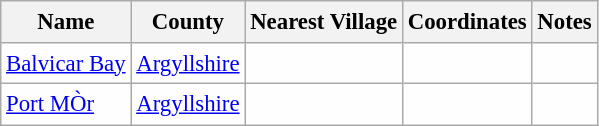<table class="wikitable sortable" style="table-layout:fixed;background-color:#FEFEFE;font-size:95%;padding:0.30em;line-height:1.35em;">
<tr>
<th scope="col">Name</th>
<th scope="col">County</th>
<th scope="col">Nearest Village</th>
<th scope="col" data-sort-type="number">Coordinates</th>
<th scope="col">Notes</th>
</tr>
<tr>
<td><a href='#'>Balvicar Bay</a></td>
<td><a href='#'>Argyllshire</a></td>
<td></td>
<td></td>
<td></td>
</tr>
<tr>
<td><a href='#'>Port MÒr</a></td>
<td><a href='#'>Argyllshire</a></td>
<td></td>
<td></td>
<td></td>
</tr>
</table>
